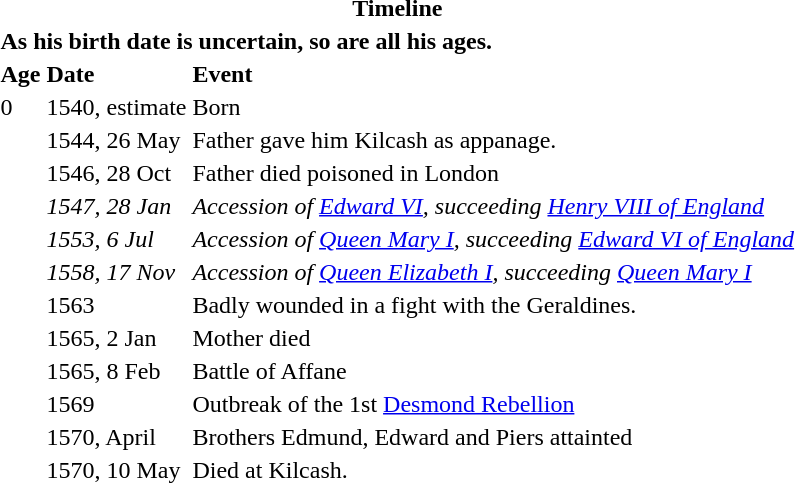<table>
<tr>
<th colspan=3>Timeline</th>
</tr>
<tr>
<td colspan=3><strong>As his birth date is uncertain, so are all his ages.</strong></td>
</tr>
<tr>
<th align="left">Age</th>
<th align="left">Date</th>
<th align="left">Event</th>
</tr>
<tr>
<td>0</td>
<td>1540, estimate</td>
<td>Born</td>
</tr>
<tr>
<td></td>
<td>1544, 26 May</td>
<td>Father gave him Kilcash as appanage.</td>
</tr>
<tr>
<td></td>
<td>1546, 28 Oct</td>
<td>Father died poisoned in London</td>
</tr>
<tr>
<td></td>
<td><em>1547, 28 Jan</em></td>
<td><em>Accession of <a href='#'>Edward VI</a>, succeeding <a href='#'>Henry VIII of England</a></em></td>
</tr>
<tr>
<td></td>
<td><em>1553, 6 Jul</em></td>
<td><em>Accession of <a href='#'>Queen Mary I</a>, succeeding <a href='#'>Edward VI of England</a></em></td>
</tr>
<tr>
<td></td>
<td><em>1558, 17 Nov</em></td>
<td><em>Accession of <a href='#'>Queen Elizabeth I</a>, succeeding <a href='#'>Queen Mary I</a></em></td>
</tr>
<tr>
<td></td>
<td>1563</td>
<td>Badly wounded in a fight with the Geraldines.</td>
</tr>
<tr>
<td></td>
<td>1565, 2 Jan</td>
<td>Mother died</td>
</tr>
<tr>
<td></td>
<td>1565, 8 Feb</td>
<td>Battle of Affane</td>
</tr>
<tr>
<td></td>
<td>1569</td>
<td>Outbreak of the 1st <a href='#'>Desmond Rebellion</a></td>
</tr>
<tr>
<td></td>
<td>1570, April</td>
<td>Brothers Edmund, Edward and Piers attainted</td>
</tr>
<tr>
<td></td>
<td>1570, 10 May</td>
<td>Died at Kilcash.</td>
</tr>
</table>
